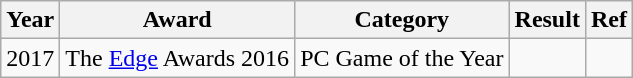<table class="wikitable sortable">
<tr>
<th>Year</th>
<th>Award</th>
<th>Category</th>
<th>Result</th>
<th>Ref</th>
</tr>
<tr>
<td rowspan="1" style="text-align:center;">2017</td>
<td>The <a href='#'>Edge</a> Awards 2016</td>
<td>PC Game of the Year</td>
<td></td>
<td></td>
</tr>
</table>
